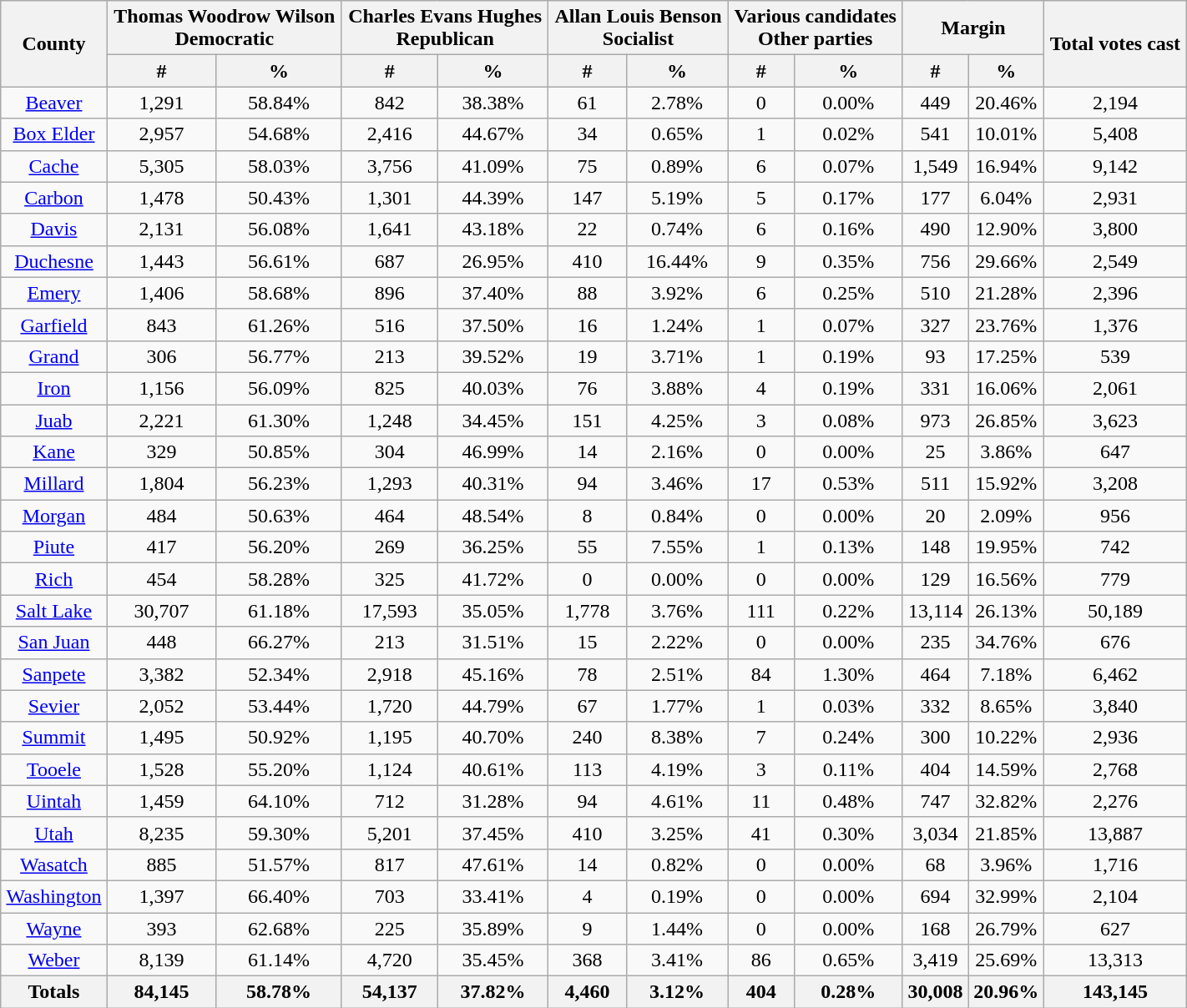<table width="75%" class="wikitable sortable">
<tr>
<th rowspan="2">County</th>
<th colspan="2">Thomas Woodrow Wilson<br>Democratic</th>
<th colspan="2">Charles Evans Hughes<br>Republican</th>
<th colspan="2">Allan Louis Benson<br>Socialist</th>
<th colspan="2">Various candidates<br>Other parties</th>
<th colspan="2">Margin</th>
<th rowspan="2">Total votes cast</th>
</tr>
<tr bgcolor="lightgrey">
<th style="text-align:center;" data-sort-type="number">#</th>
<th style="text-align:center;" data-sort-type="number">%</th>
<th style="text-align:center;" data-sort-type="number">#</th>
<th style="text-align:center;" data-sort-type="number">%</th>
<th style="text-align:center;" data-sort-type="number">#</th>
<th style="text-align:center;" data-sort-type="number">%</th>
<th style="text-align:center;" data-sort-type="number">#</th>
<th style="text-align:center;" data-sort-type="number">%</th>
<th style="text-align:center;" data-sort-type="number">#</th>
<th style="text-align:center;" data-sort-type="number">%</th>
</tr>
<tr style="text-align:center;">
<td><a href='#'>Beaver</a></td>
<td>1,291</td>
<td>58.84%</td>
<td>842</td>
<td>38.38%</td>
<td>61</td>
<td>2.78%</td>
<td>0</td>
<td>0.00%</td>
<td>449</td>
<td>20.46%</td>
<td>2,194</td>
</tr>
<tr style="text-align:center;">
<td><a href='#'>Box Elder</a></td>
<td>2,957</td>
<td>54.68%</td>
<td>2,416</td>
<td>44.67%</td>
<td>34</td>
<td>0.65%</td>
<td>1</td>
<td>0.02%</td>
<td>541</td>
<td>10.01%</td>
<td>5,408</td>
</tr>
<tr style="text-align:center;">
<td><a href='#'>Cache</a></td>
<td>5,305</td>
<td>58.03%</td>
<td>3,756</td>
<td>41.09%</td>
<td>75</td>
<td>0.89%</td>
<td>6</td>
<td>0.07%</td>
<td>1,549</td>
<td>16.94%</td>
<td>9,142</td>
</tr>
<tr style="text-align:center;">
<td><a href='#'>Carbon</a></td>
<td>1,478</td>
<td>50.43%</td>
<td>1,301</td>
<td>44.39%</td>
<td>147</td>
<td>5.19%</td>
<td>5</td>
<td>0.17%</td>
<td>177</td>
<td>6.04%</td>
<td>2,931</td>
</tr>
<tr style="text-align:center;">
<td><a href='#'>Davis</a></td>
<td>2,131</td>
<td>56.08%</td>
<td>1,641</td>
<td>43.18%</td>
<td>22</td>
<td>0.74%</td>
<td>6</td>
<td>0.16%</td>
<td>490</td>
<td>12.90%</td>
<td>3,800</td>
</tr>
<tr style="text-align:center;">
<td><a href='#'>Duchesne</a></td>
<td>1,443</td>
<td>56.61%</td>
<td>687</td>
<td>26.95%</td>
<td>410</td>
<td>16.44%</td>
<td>9</td>
<td>0.35%</td>
<td>756</td>
<td>29.66%</td>
<td>2,549</td>
</tr>
<tr style="text-align:center;">
<td><a href='#'>Emery</a></td>
<td>1,406</td>
<td>58.68%</td>
<td>896</td>
<td>37.40%</td>
<td>88</td>
<td>3.92%</td>
<td>6</td>
<td>0.25%</td>
<td>510</td>
<td>21.28%</td>
<td>2,396</td>
</tr>
<tr style="text-align:center;">
<td><a href='#'>Garfield</a></td>
<td>843</td>
<td>61.26%</td>
<td>516</td>
<td>37.50%</td>
<td>16</td>
<td>1.24%</td>
<td>1</td>
<td>0.07%</td>
<td>327</td>
<td>23.76%</td>
<td>1,376</td>
</tr>
<tr style="text-align:center;">
<td><a href='#'>Grand</a></td>
<td>306</td>
<td>56.77%</td>
<td>213</td>
<td>39.52%</td>
<td>19</td>
<td>3.71%</td>
<td>1</td>
<td>0.19%</td>
<td>93</td>
<td>17.25%</td>
<td>539</td>
</tr>
<tr style="text-align:center;">
<td><a href='#'>Iron</a></td>
<td>1,156</td>
<td>56.09%</td>
<td>825</td>
<td>40.03%</td>
<td>76</td>
<td>3.88%</td>
<td>4</td>
<td>0.19%</td>
<td>331</td>
<td>16.06%</td>
<td>2,061</td>
</tr>
<tr style="text-align:center;">
<td><a href='#'>Juab</a></td>
<td>2,221</td>
<td>61.30%</td>
<td>1,248</td>
<td>34.45%</td>
<td>151</td>
<td>4.25%</td>
<td>3</td>
<td>0.08%</td>
<td>973</td>
<td>26.85%</td>
<td>3,623</td>
</tr>
<tr style="text-align:center;">
<td><a href='#'>Kane</a></td>
<td>329</td>
<td>50.85%</td>
<td>304</td>
<td>46.99%</td>
<td>14</td>
<td>2.16%</td>
<td>0</td>
<td>0.00%</td>
<td>25</td>
<td>3.86%</td>
<td>647</td>
</tr>
<tr style="text-align:center;">
<td><a href='#'>Millard</a></td>
<td>1,804</td>
<td>56.23%</td>
<td>1,293</td>
<td>40.31%</td>
<td>94</td>
<td>3.46%</td>
<td>17</td>
<td>0.53%</td>
<td>511</td>
<td>15.92%</td>
<td>3,208</td>
</tr>
<tr style="text-align:center;">
<td><a href='#'>Morgan</a></td>
<td>484</td>
<td>50.63%</td>
<td>464</td>
<td>48.54%</td>
<td>8</td>
<td>0.84%</td>
<td>0</td>
<td>0.00%</td>
<td>20</td>
<td>2.09%</td>
<td>956</td>
</tr>
<tr style="text-align:center;">
<td><a href='#'>Piute</a></td>
<td>417</td>
<td>56.20%</td>
<td>269</td>
<td>36.25%</td>
<td>55</td>
<td>7.55%</td>
<td>1</td>
<td>0.13%</td>
<td>148</td>
<td>19.95%</td>
<td>742</td>
</tr>
<tr style="text-align:center;">
<td><a href='#'>Rich</a></td>
<td>454</td>
<td>58.28%</td>
<td>325</td>
<td>41.72%</td>
<td>0</td>
<td>0.00%</td>
<td>0</td>
<td>0.00%</td>
<td>129</td>
<td>16.56%</td>
<td>779</td>
</tr>
<tr style="text-align:center;">
<td><a href='#'>Salt Lake</a></td>
<td>30,707</td>
<td>61.18%</td>
<td>17,593</td>
<td>35.05%</td>
<td>1,778</td>
<td>3.76%</td>
<td>111</td>
<td>0.22%</td>
<td>13,114</td>
<td>26.13%</td>
<td>50,189</td>
</tr>
<tr style="text-align:center;">
<td><a href='#'>San Juan</a></td>
<td>448</td>
<td>66.27%</td>
<td>213</td>
<td>31.51%</td>
<td>15</td>
<td>2.22%</td>
<td>0</td>
<td>0.00%</td>
<td>235</td>
<td>34.76%</td>
<td>676</td>
</tr>
<tr style="text-align:center;">
<td><a href='#'>Sanpete</a></td>
<td>3,382</td>
<td>52.34%</td>
<td>2,918</td>
<td>45.16%</td>
<td>78</td>
<td>2.51%</td>
<td>84</td>
<td>1.30%</td>
<td>464</td>
<td>7.18%</td>
<td>6,462</td>
</tr>
<tr style="text-align:center;">
<td><a href='#'>Sevier</a></td>
<td>2,052</td>
<td>53.44%</td>
<td>1,720</td>
<td>44.79%</td>
<td>67</td>
<td>1.77%</td>
<td>1</td>
<td>0.03%</td>
<td>332</td>
<td>8.65%</td>
<td>3,840</td>
</tr>
<tr style="text-align:center;">
<td><a href='#'>Summit</a></td>
<td>1,495</td>
<td>50.92%</td>
<td>1,195</td>
<td>40.70%</td>
<td>240</td>
<td>8.38%</td>
<td>7</td>
<td>0.24%</td>
<td>300</td>
<td>10.22%</td>
<td>2,936</td>
</tr>
<tr style="text-align:center;">
<td><a href='#'>Tooele</a></td>
<td>1,528</td>
<td>55.20%</td>
<td>1,124</td>
<td>40.61%</td>
<td>113</td>
<td>4.19%</td>
<td>3</td>
<td>0.11%</td>
<td>404</td>
<td>14.59%</td>
<td>2,768</td>
</tr>
<tr style="text-align:center;">
<td><a href='#'>Uintah</a></td>
<td>1,459</td>
<td>64.10%</td>
<td>712</td>
<td>31.28%</td>
<td>94</td>
<td>4.61%</td>
<td>11</td>
<td>0.48%</td>
<td>747</td>
<td>32.82%</td>
<td>2,276</td>
</tr>
<tr style="text-align:center;">
<td><a href='#'>Utah</a></td>
<td>8,235</td>
<td>59.30%</td>
<td>5,201</td>
<td>37.45%</td>
<td>410</td>
<td>3.25%</td>
<td>41</td>
<td>0.30%</td>
<td>3,034</td>
<td>21.85%</td>
<td>13,887</td>
</tr>
<tr style="text-align:center;">
<td><a href='#'>Wasatch</a></td>
<td>885</td>
<td>51.57%</td>
<td>817</td>
<td>47.61%</td>
<td>14</td>
<td>0.82%</td>
<td>0</td>
<td>0.00%</td>
<td>68</td>
<td>3.96%</td>
<td>1,716</td>
</tr>
<tr style="text-align:center;">
<td><a href='#'>Washington</a></td>
<td>1,397</td>
<td>66.40%</td>
<td>703</td>
<td>33.41%</td>
<td>4</td>
<td>0.19%</td>
<td>0</td>
<td>0.00%</td>
<td>694</td>
<td>32.99%</td>
<td>2,104</td>
</tr>
<tr style="text-align:center;">
<td><a href='#'>Wayne</a></td>
<td>393</td>
<td>62.68%</td>
<td>225</td>
<td>35.89%</td>
<td>9</td>
<td>1.44%</td>
<td>0</td>
<td>0.00%</td>
<td>168</td>
<td>26.79%</td>
<td>627</td>
</tr>
<tr style="text-align:center;">
<td><a href='#'>Weber</a></td>
<td>8,139</td>
<td>61.14%</td>
<td>4,720</td>
<td>35.45%</td>
<td>368</td>
<td>3.41%</td>
<td>86</td>
<td>0.65%</td>
<td>3,419</td>
<td>25.69%</td>
<td>13,313</td>
</tr>
<tr>
<th>Totals</th>
<th>84,145</th>
<th>58.78%</th>
<th>54,137</th>
<th>37.82%</th>
<th>4,460</th>
<th>3.12%</th>
<th>404</th>
<th>0.28%</th>
<th>30,008</th>
<th>20.96%</th>
<th>143,145</th>
</tr>
</table>
